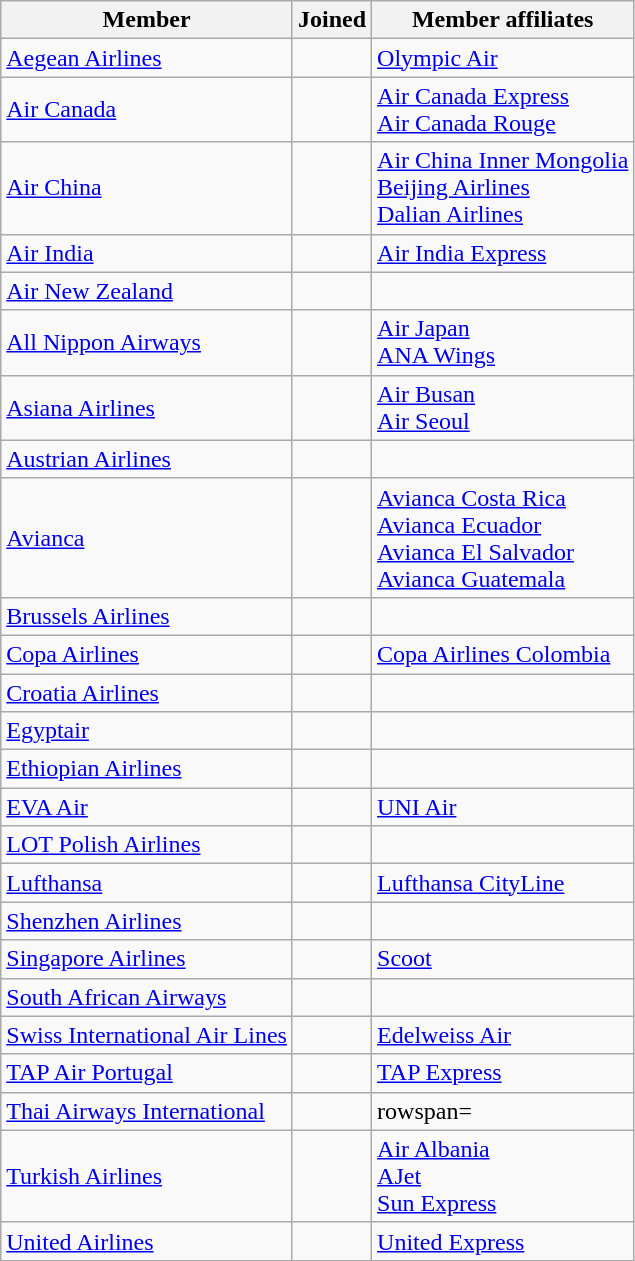<table class="wikitable sortable toccolours">
<tr>
<th style="bgcolor="silver" width:160px;">Member</th>
<th style="bgcolor="silver" width:70px;">Joined</th>
<th style="bgcolor="silver" width:215px;">Member affiliates</th>
</tr>
<tr>
<td> <a href='#'>Aegean Airlines</a></td>
<td align=center></td>
<td> <a href='#'>Olympic Air</a></td>
</tr>
<tr>
<td> <a href='#'>Air Canada</a></td>
<td align=center></td>
<td> <a href='#'>Air Canada Express</a><br> <a href='#'>Air Canada Rouge</a></td>
</tr>
<tr>
<td> <a href='#'>Air China</a></td>
<td align=center></td>
<td> <a href='#'>Air China Inner Mongolia</a><br> <a href='#'>Beijing Airlines</a><br> <a href='#'>Dalian Airlines</a></td>
</tr>
<tr>
<td> <a href='#'>Air India</a></td>
<td align=center></td>
<td> <a href='#'>Air India Express</a></td>
</tr>
<tr>
<td> <a href='#'>Air New Zealand</a></td>
<td align=center></td>
<td></td>
</tr>
<tr>
<td> <a href='#'>All Nippon Airways</a></td>
<td align=center></td>
<td> <a href='#'>Air Japan</a><br> <a href='#'>ANA Wings</a></td>
</tr>
<tr>
<td> <a href='#'>Asiana Airlines</a></td>
<td align=center></td>
<td> <a href='#'>Air Busan</a><br> <a href='#'>Air Seoul</a></td>
</tr>
<tr>
<td> <a href='#'>Austrian Airlines</a></td>
<td align=center></td>
<td></td>
</tr>
<tr>
<td> <a href='#'>Avianca</a></td>
<td align=center></td>
<td> <a href='#'>Avianca Costa Rica</a><br> <a href='#'>Avianca Ecuador</a><br> <a href='#'>Avianca El Salvador</a><br> <a href='#'>Avianca Guatemala</a></td>
</tr>
<tr>
<td> <a href='#'>Brussels Airlines</a></td>
<td align=center></td>
<td></td>
</tr>
<tr>
<td> <a href='#'>Copa Airlines</a></td>
<td align=center></td>
<td> <a href='#'>Copa Airlines Colombia</a></td>
</tr>
<tr>
<td> <a href='#'>Croatia Airlines</a></td>
<td align=center></td>
<td></td>
</tr>
<tr>
<td> <a href='#'>Egyptair</a></td>
<td align=center></td>
<td></td>
</tr>
<tr>
<td> <a href='#'>Ethiopian Airlines</a></td>
<td align=center></td>
<td></td>
</tr>
<tr>
<td> <a href='#'>EVA Air</a></td>
<td align=center></td>
<td> <a href='#'>UNI Air</a></td>
</tr>
<tr>
<td> <a href='#'>LOT Polish Airlines</a></td>
<td align=center></td>
<td></td>
</tr>
<tr>
<td> <a href='#'>Lufthansa</a></td>
<td align=center></td>
<td> <a href='#'>Lufthansa CityLine</a></td>
</tr>
<tr>
<td> <a href='#'>Shenzhen Airlines</a></td>
<td align=center></td>
<td></td>
</tr>
<tr>
<td> <a href='#'>Singapore Airlines</a></td>
<td align=center></td>
<td> <a href='#'>Scoot</a></td>
</tr>
<tr>
<td> <a href='#'>South African Airways</a></td>
<td align=center></td>
<td></td>
</tr>
<tr>
<td> <a href='#'>Swiss International Air Lines</a></td>
<td align=center></td>
<td> <a href='#'>Edelweiss Air</a></td>
</tr>
<tr>
<td> <a href='#'>TAP Air Portugal</a></td>
<td align=center></td>
<td> <a href='#'>TAP Express</a></td>
</tr>
<tr>
<td> <a href='#'>Thai Airways International</a></td>
<td align=center></td>
<td>rowspan= </td>
</tr>
<tr>
<td> <a href='#'>Turkish Airlines</a></td>
<td align=center></td>
<td> <a href='#'>Air Albania</a> <br> <a href='#'>AJet</a> <br>  <a href='#'>Sun Express</a></td>
</tr>
<tr>
<td> <a href='#'>United Airlines</a></td>
<td align=center></td>
<td> <a href='#'>United Express</a></td>
</tr>
</table>
